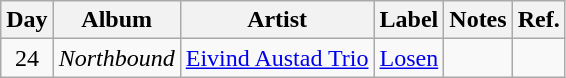<table class="wikitable">
<tr>
<th>Day</th>
<th>Album</th>
<th>Artist</th>
<th>Label</th>
<th>Notes</th>
<th>Ref.</th>
</tr>
<tr>
<td rowspan="1" style="text-align:center;">24</td>
<td><em>Northbound</em></td>
<td><a href='#'>Eivind Austad Trio</a></td>
<td><a href='#'>Losen</a></td>
<td></td>
<td style="text-align:center;"></td>
</tr>
</table>
